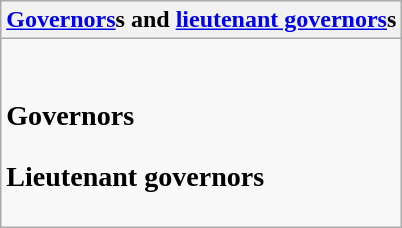<table class="wikitable collapsible collapsed">
<tr>
<th><a href='#'>Governors</a>s and <a href='#'>lieutenant governors</a>s</th>
</tr>
<tr>
<td><br><h3>Governors</h3><h3>Lieutenant governors</h3></td>
</tr>
</table>
